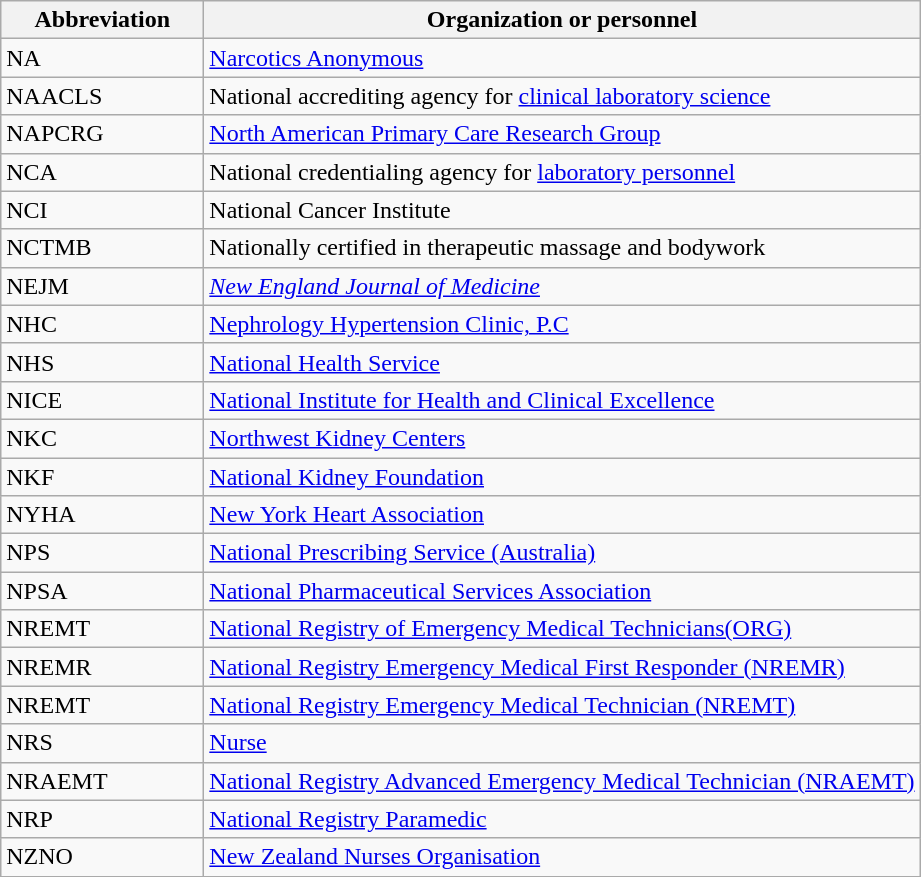<table class="wikitable sortable">
<tr>
<th style="width:8em;">Abbreviation</th>
<th>Organization or personnel</th>
</tr>
<tr>
<td>NA</td>
<td><a href='#'>Narcotics Anonymous</a></td>
</tr>
<tr>
<td>NAACLS</td>
<td>National accrediting agency for <a href='#'>clinical laboratory science</a></td>
</tr>
<tr>
<td>NAPCRG</td>
<td><a href='#'>North American Primary Care Research Group</a></td>
</tr>
<tr>
<td>NCA</td>
<td>National credentialing agency for <a href='#'>laboratory personnel</a></td>
</tr>
<tr>
<td>NCI</td>
<td>National Cancer Institute</td>
</tr>
<tr>
<td>NCTMB</td>
<td>Nationally certified in therapeutic massage and bodywork</td>
</tr>
<tr>
<td>NEJM</td>
<td><em><a href='#'>New England Journal of Medicine</a></em></td>
</tr>
<tr>
<td>NHC</td>
<td><a href='#'>Nephrology Hypertension Clinic, P.C</a></td>
</tr>
<tr>
<td>NHS</td>
<td><a href='#'>National Health Service</a></td>
</tr>
<tr>
<td>NICE</td>
<td><a href='#'>National Institute for Health and Clinical Excellence</a></td>
</tr>
<tr>
<td>NKC</td>
<td><a href='#'>Northwest Kidney Centers</a></td>
</tr>
<tr>
<td>NKF</td>
<td><a href='#'>National Kidney Foundation</a></td>
</tr>
<tr>
<td>NYHA</td>
<td><a href='#'>New York Heart Association</a></td>
</tr>
<tr>
<td>NPS</td>
<td><a href='#'>National Prescribing Service (Australia)</a></td>
</tr>
<tr>
<td>NPSA</td>
<td><a href='#'>National Pharmaceutical Services Association</a></td>
</tr>
<tr>
<td>NREMT</td>
<td><a href='#'>National Registry of Emergency Medical Technicians(ORG)</a></td>
</tr>
<tr>
<td>NREMR</td>
<td><a href='#'>National Registry Emergency Medical First Responder (NREMR)</a></td>
</tr>
<tr>
<td>NREMT</td>
<td><a href='#'>National Registry Emergency Medical Technician (NREMT)</a></td>
</tr>
<tr>
<td>NRS</td>
<td><a href='#'>Nurse</a></td>
</tr>
<tr>
<td>NRAEMT</td>
<td><a href='#'>National Registry Advanced Emergency Medical Technician (NRAEMT)</a></td>
</tr>
<tr>
<td>NRP</td>
<td><a href='#'>National Registry Paramedic</a></td>
</tr>
<tr>
<td>NZNO</td>
<td><a href='#'>New Zealand Nurses Organisation</a></td>
</tr>
</table>
